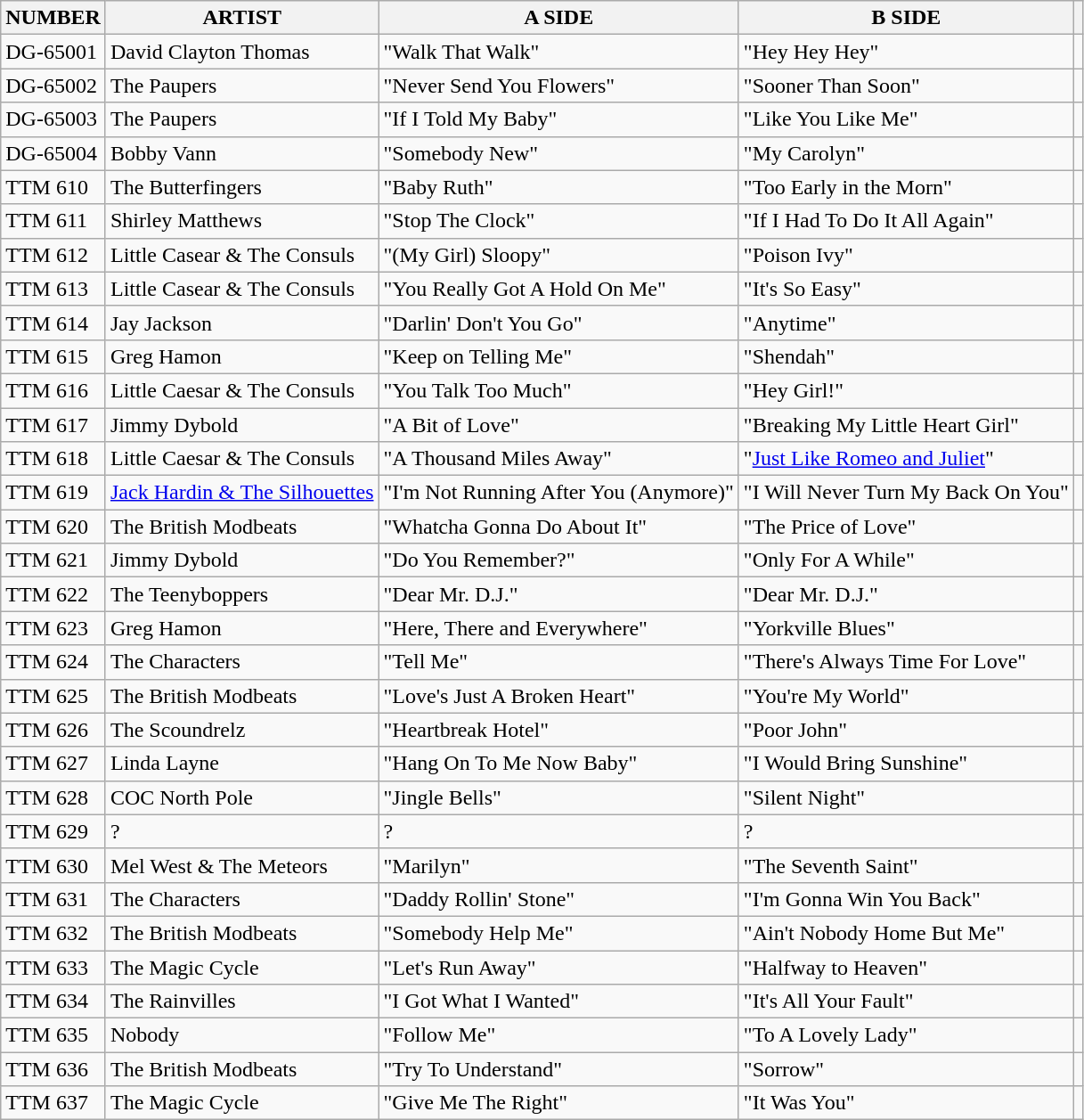<table class="wikitable">
<tr>
<th>NUMBER</th>
<th>ARTIST</th>
<th>A SIDE</th>
<th>B SIDE</th>
<th></th>
</tr>
<tr>
<td>DG-65001</td>
<td>David Clayton Thomas</td>
<td>"Walk That Walk"</td>
<td>"Hey Hey Hey"</td>
<td></td>
</tr>
<tr>
<td>DG-65002</td>
<td>The Paupers</td>
<td>"Never Send You Flowers"</td>
<td>"Sooner Than Soon"</td>
<td></td>
</tr>
<tr>
<td>DG-65003</td>
<td>The Paupers</td>
<td>"If I Told My Baby"</td>
<td>"Like You Like Me"</td>
<td></td>
</tr>
<tr>
<td>DG-65004</td>
<td>Bobby Vann</td>
<td>"Somebody New"</td>
<td>"My Carolyn"</td>
<td></td>
</tr>
<tr>
<td>TTM 610</td>
<td>The Butterfingers</td>
<td>"Baby Ruth"</td>
<td>"Too Early in the Morn"</td>
<td></td>
</tr>
<tr>
<td>TTM 611</td>
<td>Shirley Matthews</td>
<td>"Stop The Clock"</td>
<td>"If I Had To Do It All Again"</td>
<td></td>
</tr>
<tr>
<td>TTM 612 </td>
<td>Little Casear & The Consuls</td>
<td>"(My Girl) Sloopy"</td>
<td>"Poison Ivy"</td>
<td></td>
</tr>
<tr>
<td>TTM 613</td>
<td>Little Casear & The Consuls</td>
<td>"You Really Got A Hold On Me"</td>
<td>"It's So Easy"</td>
<td></td>
</tr>
<tr>
<td>TTM 614</td>
<td>Jay Jackson</td>
<td>"Darlin' Don't You Go"</td>
<td>"Anytime"</td>
<td></td>
</tr>
<tr>
<td>TTM 615</td>
<td>Greg Hamon</td>
<td>"Keep on Telling Me"</td>
<td>"Shendah"</td>
<td></td>
</tr>
<tr>
<td>TTM 616 </td>
<td>Little Caesar & The Consuls</td>
<td>"You Talk Too Much"</td>
<td>"Hey Girl!"</td>
<td></td>
</tr>
<tr>
<td>TTM 617</td>
<td>Jimmy Dybold</td>
<td>"A Bit of Love"</td>
<td>"Breaking My Little Heart Girl"</td>
<td></td>
</tr>
<tr>
<td>TTM 618</td>
<td>Little Caesar & The Consuls</td>
<td>"A Thousand Miles Away"</td>
<td>"<a href='#'>Just Like Romeo and Juliet</a>"</td>
<td></td>
</tr>
<tr>
<td>TTM 619</td>
<td><a href='#'>Jack Hardin & The Silhouettes</a></td>
<td>"I'm Not Running After You (Anymore)"</td>
<td>"I Will Never Turn My Back On You"</td>
<td></td>
</tr>
<tr>
<td>TTM 620</td>
<td>The British Modbeats</td>
<td>"Whatcha Gonna Do About It"</td>
<td>"The Price of Love"</td>
<td></td>
</tr>
<tr>
<td>TTM 621</td>
<td>Jimmy Dybold</td>
<td>"Do You Remember?"</td>
<td>"Only For A While"</td>
<td></td>
</tr>
<tr>
<td>TTM 622</td>
<td>The Teenyboppers</td>
<td>"Dear Mr. D.J."</td>
<td>"Dear Mr. D.J."</td>
<td></td>
</tr>
<tr>
<td>TTM 623</td>
<td>Greg Hamon</td>
<td>"Here, There and Everywhere"</td>
<td>"Yorkville Blues"</td>
<td></td>
</tr>
<tr>
<td>TTM 624</td>
<td>The Characters</td>
<td>"Tell Me"</td>
<td>"There's Always Time For Love"</td>
<td></td>
</tr>
<tr>
<td>TTM 625</td>
<td>The British Modbeats</td>
<td>"Love's Just A Broken Heart"</td>
<td>"You're My World"</td>
<td></td>
</tr>
<tr>
<td>TTM 626</td>
<td>The Scoundrelz</td>
<td>"Heartbreak Hotel"</td>
<td>"Poor John"</td>
<td></td>
</tr>
<tr>
<td>TTM 627</td>
<td>Linda Layne</td>
<td>"Hang On To Me Now Baby"</td>
<td>"I Would Bring Sunshine"</td>
<td></td>
</tr>
<tr>
<td>TTM 628</td>
<td>COC North Pole</td>
<td>"Jingle Bells"</td>
<td>"Silent Night"</td>
<td></td>
</tr>
<tr>
<td>TTM 629</td>
<td>?</td>
<td>?</td>
<td>?</td>
<td></td>
</tr>
<tr>
<td>TTM 630</td>
<td>Mel West & The Meteors</td>
<td>"Marilyn"</td>
<td>"The Seventh Saint"</td>
<td></td>
</tr>
<tr>
<td>TTM 631</td>
<td>The Characters</td>
<td>"Daddy Rollin' Stone"</td>
<td>"I'm Gonna Win You Back"</td>
<td></td>
</tr>
<tr>
<td>TTM 632</td>
<td>The British Modbeats</td>
<td>"Somebody Help Me"</td>
<td>"Ain't Nobody Home But Me"</td>
<td></td>
</tr>
<tr>
<td>TTM 633</td>
<td>The Magic Cycle</td>
<td>"Let's Run Away"</td>
<td>"Halfway to Heaven"</td>
<td></td>
</tr>
<tr>
<td>TTM 634</td>
<td>The Rainvilles</td>
<td>"I Got What I Wanted"</td>
<td>"It's All Your Fault"</td>
<td></td>
</tr>
<tr>
<td>TTM 635</td>
<td>Nobody</td>
<td>"Follow Me"</td>
<td>"To A Lovely Lady"</td>
<td></td>
</tr>
<tr>
<td>TTM 636</td>
<td>The British Modbeats</td>
<td>"Try To Understand"</td>
<td>"Sorrow"</td>
<td></td>
</tr>
<tr>
<td>TTM 637</td>
<td>The Magic Cycle</td>
<td>"Give Me The Right"</td>
<td>"It Was You"</td>
<td></td>
</tr>
</table>
